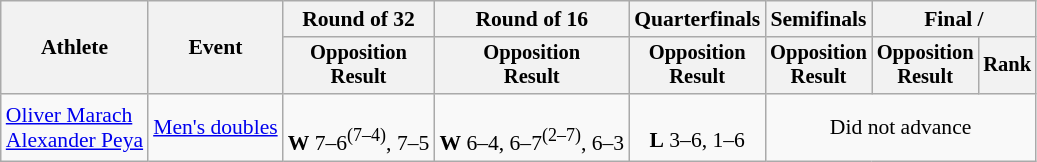<table class="wikitable" style="font-size:90%;">
<tr>
<th rowspan=2>Athlete</th>
<th rowspan=2>Event</th>
<th>Round of 32</th>
<th>Round of 16</th>
<th>Quarterfinals</th>
<th>Semifinals</th>
<th colspan=2>Final / </th>
</tr>
<tr style="font-size:95%">
<th>Opposition<br>Result</th>
<th>Opposition<br>Result</th>
<th>Opposition<br>Result</th>
<th>Opposition<br>Result</th>
<th>Opposition<br>Result</th>
<th>Rank</th>
</tr>
<tr align=center>
<td align=left><a href='#'>Oliver Marach</a><br><a href='#'>Alexander Peya</a></td>
<td align=left><a href='#'>Men's doubles</a></td>
<td><br><strong>W</strong> 7–6<sup>(7–4)</sup>, 7–5</td>
<td><br><strong>W</strong> 6–4, 6–7<sup>(2–7)</sup>, 6–3</td>
<td><br><strong>L</strong> 3–6, 1–6</td>
<td colspan=3>Did not advance</td>
</tr>
</table>
